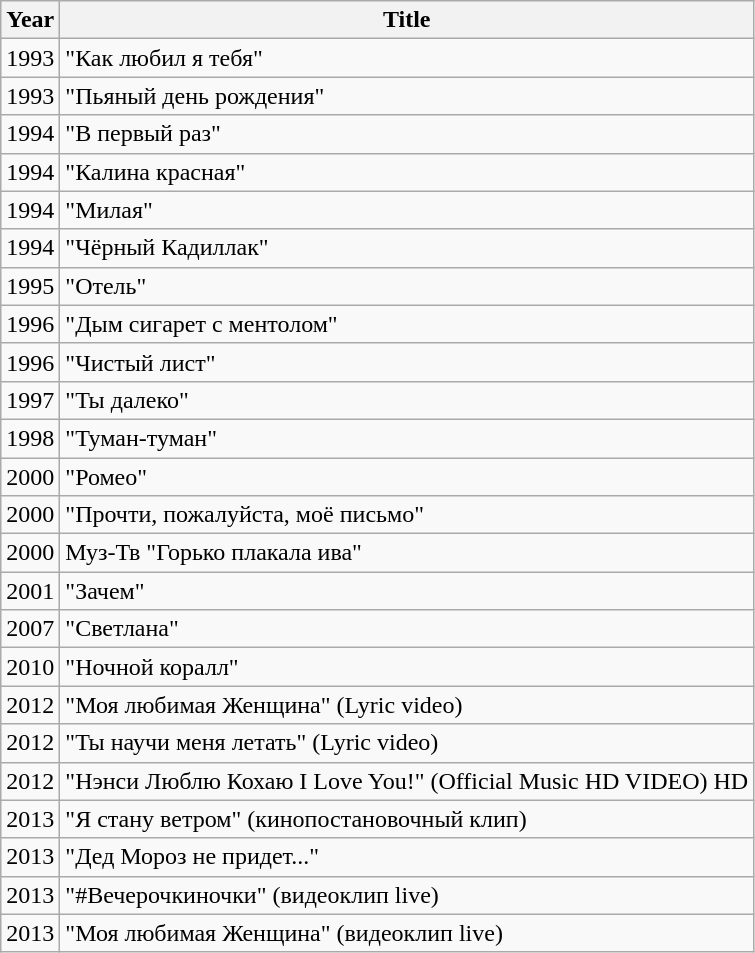<table class=wikitable>
<tr>
<th>Year</th>
<th>Title</th>
</tr>
<tr>
<td>1993</td>
<td>"Как любил я тебя"</td>
</tr>
<tr>
<td>1993</td>
<td>"Пьяный день рождения"</td>
</tr>
<tr>
<td>1994</td>
<td>"В первый раз"</td>
</tr>
<tr>
<td>1994</td>
<td>"Калина красная"</td>
</tr>
<tr>
<td>1994</td>
<td>"Милая"</td>
</tr>
<tr>
<td>1994</td>
<td>"Чёрный Кадиллак"</td>
</tr>
<tr>
<td>1995</td>
<td>"Отель"</td>
</tr>
<tr>
<td>1996</td>
<td>"Дым сигарет с ментолом"</td>
</tr>
<tr>
<td>1996</td>
<td>"Чистый лист"</td>
</tr>
<tr>
<td>1997</td>
<td>"Ты далеко"</td>
</tr>
<tr>
<td>1998</td>
<td>"Туман-туман"</td>
</tr>
<tr>
<td>2000</td>
<td>"Ромео"</td>
</tr>
<tr>
<td>2000</td>
<td>"Прочти, пожалуйста, моё письмо"</td>
</tr>
<tr>
<td>2000</td>
<td>Муз-Тв "Горько плакала ива"</td>
</tr>
<tr>
<td>2001</td>
<td>"Зачем"</td>
</tr>
<tr>
<td>2007</td>
<td>"Светлана"</td>
</tr>
<tr>
<td>2010</td>
<td>"Ночной коралл"</td>
</tr>
<tr>
<td>2012</td>
<td>"Моя любимая Женщина" (Lyric video)</td>
</tr>
<tr>
<td>2012</td>
<td>"Ты научи меня летать" (Lyric video)</td>
</tr>
<tr>
<td>2012</td>
<td>"Нэнси  Люблю Кохаю I Love You!" (Official Music HD VIDEO) HD</td>
</tr>
<tr>
<td>2013</td>
<td>"Я стану ветром" (кинопостановочный клип)</td>
</tr>
<tr>
<td>2013</td>
<td>"Дед Мороз не придет..."</td>
</tr>
<tr>
<td>2013</td>
<td>"#Вечерочкиночки" (видеоклип live)</td>
</tr>
<tr>
<td>2013</td>
<td>"Моя любимая Женщина" (видеоклип live)</td>
</tr>
</table>
